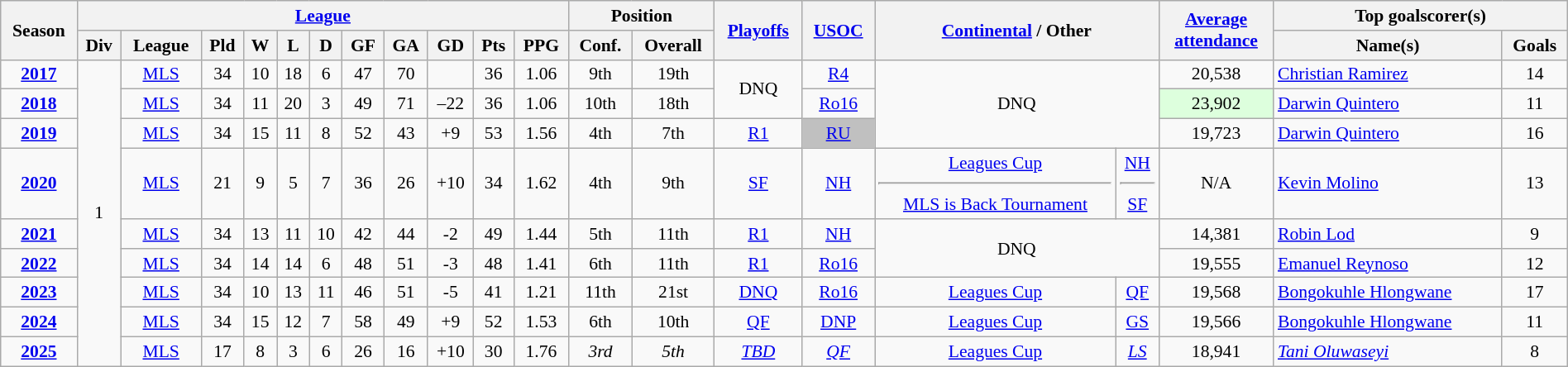<table class="wikitable" width=100% style="font-size:90%; text-align:center;">
<tr style="background:#f0f6ff;">
<th rowspan=2>Season</th>
<th colspan=11><a href='#'>League</a></th>
<th colspan=2>Position</th>
<th rowspan=2><a href='#'>Playoffs</a></th>
<th rowspan=2><a href='#'>USOC</a></th>
<th rowspan=2 colspan=2><a href='#'>Continental</a> / Other</th>
<th rowspan=2><a href='#'>Average <br> attendance</a></th>
<th colspan=2>Top goalscorer(s)</th>
</tr>
<tr>
<th>Div</th>
<th>League</th>
<th>Pld</th>
<th>W</th>
<th>L</th>
<th>D</th>
<th>GF</th>
<th>GA</th>
<th>GD</th>
<th>Pts</th>
<th>PPG</th>
<th>Conf.</th>
<th>Overall</th>
<th>Name(s)</th>
<th>Goals</th>
</tr>
<tr>
<td><strong><a href='#'>2017</a></strong></td>
<td rowspan=9>1</td>
<td><a href='#'>MLS</a></td>
<td>34</td>
<td>10</td>
<td>18</td>
<td>6</td>
<td>47</td>
<td>70</td>
<td></td>
<td>36</td>
<td>1.06</td>
<td>9th</td>
<td>19th</td>
<td rowspan=2>DNQ</td>
<td><a href='#'>R4</a></td>
<td colspan=2 rowspan=3>DNQ</td>
<td>20,538</td>
<td align="left"> <a href='#'>Christian Ramirez</a></td>
<td>14</td>
</tr>
<tr>
<td><strong><a href='#'>2018</a></strong></td>
<td><a href='#'>MLS</a></td>
<td>34</td>
<td>11</td>
<td>20</td>
<td>3</td>
<td>49</td>
<td>71</td>
<td>–22</td>
<td>36</td>
<td>1.06</td>
<td>10th</td>
<td>18th</td>
<td><a href='#'>Ro16</a></td>
<td style="background:#dfd;">23,902</td>
<td align="left"> <a href='#'>Darwin Quintero</a></td>
<td>11</td>
</tr>
<tr>
<td><strong><a href='#'>2019</a></strong></td>
<td><a href='#'>MLS</a></td>
<td>34</td>
<td>15</td>
<td>11</td>
<td>8</td>
<td>52</td>
<td>43</td>
<td>+9</td>
<td>53</td>
<td>1.56</td>
<td>4th</td>
<td>7th</td>
<td><a href='#'>R1</a></td>
<td bgcolor=silver><a href='#'>RU</a></td>
<td>19,723</td>
<td align="left"> <a href='#'>Darwin Quintero</a></td>
<td>16</td>
</tr>
<tr>
<td><strong><a href='#'>2020</a></strong></td>
<td><a href='#'>MLS</a></td>
<td>21</td>
<td>9</td>
<td>5</td>
<td>7</td>
<td>36</td>
<td>26</td>
<td>+10</td>
<td>34</td>
<td>1.62</td>
<td>4th</td>
<td>9th</td>
<td><a href='#'>SF</a></td>
<td><a href='#'>NH</a></td>
<td><a href='#'>Leagues Cup</a><hr><a href='#'>MLS is Back Tournament</a></td>
<td><a href='#'>NH</a><hr><a href='#'>SF</a></td>
<td>N/A</td>
<td align="left"> <a href='#'>Kevin Molino</a></td>
<td>13</td>
</tr>
<tr>
<td><strong><a href='#'>2021</a></strong></td>
<td><a href='#'>MLS</a></td>
<td>34</td>
<td>13</td>
<td>11</td>
<td>10</td>
<td>42</td>
<td>44</td>
<td>-2</td>
<td>49</td>
<td>1.44</td>
<td>5th</td>
<td>11th</td>
<td><a href='#'>R1</a></td>
<td><a href='#'>NH</a></td>
<td colspan=2 rowspan=2>DNQ</td>
<td>14,381</td>
<td align="left"> <a href='#'>Robin Lod</a></td>
<td>9</td>
</tr>
<tr>
<td><strong><a href='#'>2022</a></strong></td>
<td><a href='#'>MLS</a></td>
<td>34 </td>
<td>14 </td>
<td>14 </td>
<td>6 </td>
<td>48 </td>
<td>51 </td>
<td>-3 </td>
<td>48 </td>
<td>1.41 </td>
<td>6th </td>
<td>11th </td>
<td><a href='#'>R1</a></td>
<td><a href='#'>Ro16</a></td>
<td>19,555</td>
<td align="left"> <a href='#'>Emanuel Reynoso</a></td>
<td>12</td>
</tr>
<tr>
<td><strong><a href='#'>2023</a></strong></td>
<td><a href='#'>MLS</a></td>
<td>34 </td>
<td>10 </td>
<td>13 </td>
<td>11 </td>
<td>46 </td>
<td>51 </td>
<td>-5 </td>
<td>41 </td>
<td>1.21 </td>
<td>11th </td>
<td>21st </td>
<td><a href='#'>DNQ</a></td>
<td><a href='#'>Ro16</a></td>
<td><a href='#'>Leagues Cup</a></td>
<td><a href='#'>QF</a></td>
<td>19,568</td>
<td align="left"> <a href='#'>Bongokuhle Hlongwane</a></td>
<td>17</td>
</tr>
<tr>
<td><strong><a href='#'>2024</a></strong></td>
<td><a href='#'>MLS</a></td>
<td>34 </td>
<td>15 </td>
<td>12 </td>
<td>7 </td>
<td>58 </td>
<td>49 </td>
<td>+9 </td>
<td>52 </td>
<td>1.53 </td>
<td>6th </td>
<td>10th </td>
<td><a href='#'>QF</a></td>
<td><a href='#'>DNP</a></td>
<td><a href='#'>Leagues Cup</a></td>
<td><a href='#'>GS</a></td>
<td>19,566</td>
<td align="left"> <a href='#'>Bongokuhle Hlongwane</a></td>
<td>11</td>
</tr>
<tr>
<td><strong><a href='#'>2025</a></strong></td>
<td><a href='#'>MLS</a></td>
<td>17 </td>
<td>8 </td>
<td>3 </td>
<td>6 </td>
<td>26 </td>
<td>16 </td>
<td>+10 </td>
<td>30 </td>
<td>1.76 </td>
<td><em>3rd</em> </td>
<td><em>5th</em> </td>
<td><a href='#'><em>TBD</em></a></td>
<td><a href='#'><em>QF</em></a></td>
<td><a href='#'>Leagues Cup</a></td>
<td><a href='#'><em>LS</em></a></td>
<td>18,941</td>
<td align="left"> <em><a href='#'>Tani Oluwaseyi</a></em></td>
<td>8</td>
</tr>
</table>
